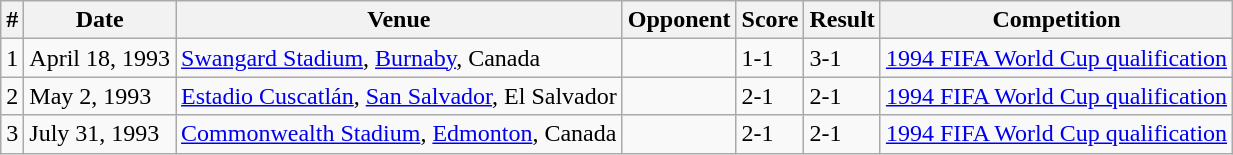<table class="wikitable">
<tr>
<th>#</th>
<th>Date</th>
<th>Venue</th>
<th>Opponent</th>
<th>Score</th>
<th>Result</th>
<th>Competition</th>
</tr>
<tr>
<td>1</td>
<td>April 18, 1993</td>
<td><a href='#'>Swangard Stadium</a>, <a href='#'>Burnaby</a>, Canada</td>
<td></td>
<td>1-1</td>
<td>3-1</td>
<td><a href='#'>1994 FIFA World Cup qualification</a></td>
</tr>
<tr>
<td>2</td>
<td>May 2, 1993</td>
<td><a href='#'>Estadio Cuscatlán</a>, <a href='#'>San Salvador</a>, El Salvador</td>
<td></td>
<td>2-1</td>
<td>2-1</td>
<td><a href='#'>1994 FIFA World Cup qualification</a></td>
</tr>
<tr>
<td>3</td>
<td>July 31, 1993</td>
<td><a href='#'>Commonwealth Stadium</a>, <a href='#'>Edmonton</a>, Canada</td>
<td></td>
<td>2-1</td>
<td>2-1</td>
<td><a href='#'>1994 FIFA World Cup qualification</a></td>
</tr>
</table>
